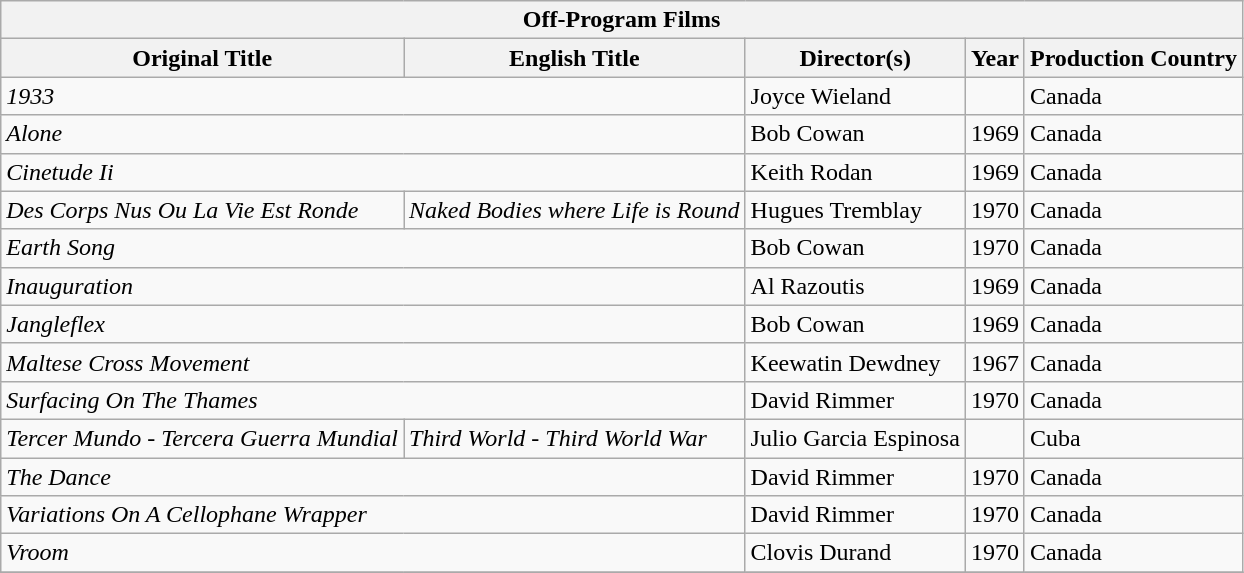<table class="wikitable">
<tr>
<th colspan="5">Off-Program Films</th>
</tr>
<tr>
<th>Original Title</th>
<th>English Title</th>
<th>Director(s)</th>
<th>Year</th>
<th>Production Country</th>
</tr>
<tr>
<td colspan="2"><em>1933</em></td>
<td>Joyce Wieland</td>
<td></td>
<td>Canada</td>
</tr>
<tr>
<td colspan="2"><em>Alone</em></td>
<td>Bob Cowan</td>
<td>1969</td>
<td>Canada</td>
</tr>
<tr>
<td colspan="2"><em>Cinetude Ii</em></td>
<td>Keith Rodan</td>
<td>1969</td>
<td>Canada</td>
</tr>
<tr>
<td><em>Des Corps Nus Ou La Vie Est Ronde</em></td>
<td><em>Naked Bodies where Life is Round</em></td>
<td>Hugues Tremblay</td>
<td>1970</td>
<td>Canada</td>
</tr>
<tr>
<td colspan="2"><em>Earth Song</em></td>
<td>Bob Cowan</td>
<td>1970</td>
<td>Canada</td>
</tr>
<tr>
<td colspan="2"><em>Inauguration</em></td>
<td>Al Razoutis</td>
<td>1969</td>
<td>Canada</td>
</tr>
<tr>
<td colspan="2"><em>Jangleflex</em></td>
<td>Bob Cowan</td>
<td>1969</td>
<td>Canada</td>
</tr>
<tr>
<td colspan="2"><em>Maltese Cross Movement</em></td>
<td>Keewatin Dewdney</td>
<td>1967</td>
<td>Canada</td>
</tr>
<tr>
<td colspan="2"><em>Surfacing On The Thames</em></td>
<td>David Rimmer</td>
<td>1970</td>
<td>Canada</td>
</tr>
<tr>
<td><em>Tercer Mundo - Tercera Guerra Mundial</em></td>
<td><em>Third World - Third World War</em></td>
<td>Julio Garcia Espinosa</td>
<td></td>
<td>Cuba</td>
</tr>
<tr>
<td colspan="2"><em>The Dance</em></td>
<td>David Rimmer</td>
<td>1970</td>
<td>Canada</td>
</tr>
<tr>
<td colspan="2"><em>Variations On A Cellophane Wrapper</em></td>
<td>David Rimmer</td>
<td>1970</td>
<td>Canada</td>
</tr>
<tr>
<td colspan="2"><em>Vroom</em></td>
<td>Clovis Durand</td>
<td>1970</td>
<td>Canada</td>
</tr>
<tr>
</tr>
</table>
